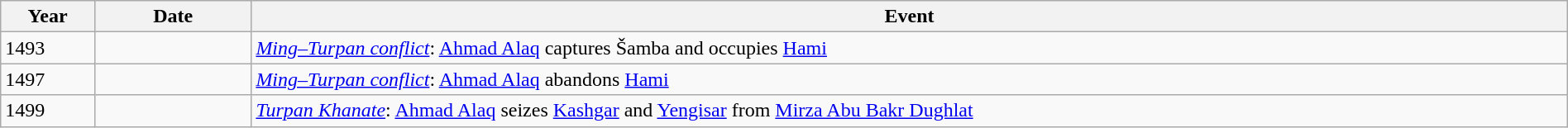<table class="wikitable" width="100%">
<tr>
<th style="width:6%">Year</th>
<th style="width:10%">Date</th>
<th>Event</th>
</tr>
<tr>
<td>1493</td>
<td></td>
<td><em><a href='#'>Ming–Turpan conflict</a></em>: <a href='#'>Ahmad Alaq</a> captures Šamba and occupies <a href='#'>Hami</a></td>
</tr>
<tr>
<td>1497</td>
<td></td>
<td><em><a href='#'>Ming–Turpan conflict</a></em>: <a href='#'>Ahmad Alaq</a> abandons <a href='#'>Hami</a></td>
</tr>
<tr>
<td>1499</td>
<td></td>
<td><em><a href='#'>Turpan Khanate</a></em>: <a href='#'>Ahmad Alaq</a> seizes <a href='#'>Kashgar</a> and <a href='#'>Yengisar</a> from <a href='#'>Mirza Abu Bakr Dughlat</a></td>
</tr>
</table>
